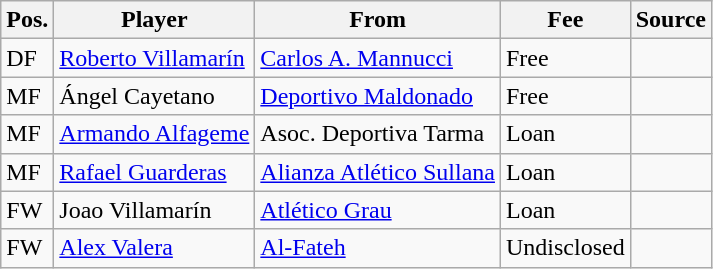<table class="wikitable">
<tr>
<th>Pos.</th>
<th>Player</th>
<th>From</th>
<th>Fee</th>
<th>Source</th>
</tr>
<tr>
<td>DF</td>
<td><a href='#'>Roberto Villamarín</a></td>
<td><a href='#'>Carlos A. Mannucci</a></td>
<td>Free</td>
<td></td>
</tr>
<tr>
<td>MF</td>
<td>Ángel Cayetano</td>
<td><a href='#'>Deportivo Maldonado</a></td>
<td>Free</td>
<td></td>
</tr>
<tr>
<td>MF</td>
<td><a href='#'>Armando Alfageme</a></td>
<td>Asoc. Deportiva Tarma</td>
<td>Loan</td>
<td></td>
</tr>
<tr>
<td>MF</td>
<td><a href='#'>Rafael Guarderas</a></td>
<td><a href='#'>Alianza Atlético Sullana</a></td>
<td>Loan</td>
<td></td>
</tr>
<tr>
<td>FW</td>
<td>Joao Villamarín</td>
<td><a href='#'>Atlético Grau</a></td>
<td>Loan</td>
<td></td>
</tr>
<tr>
<td>FW</td>
<td><a href='#'>Alex Valera</a></td>
<td><a href='#'>Al-Fateh</a></td>
<td>Undisclosed</td>
<td></td>
</tr>
</table>
